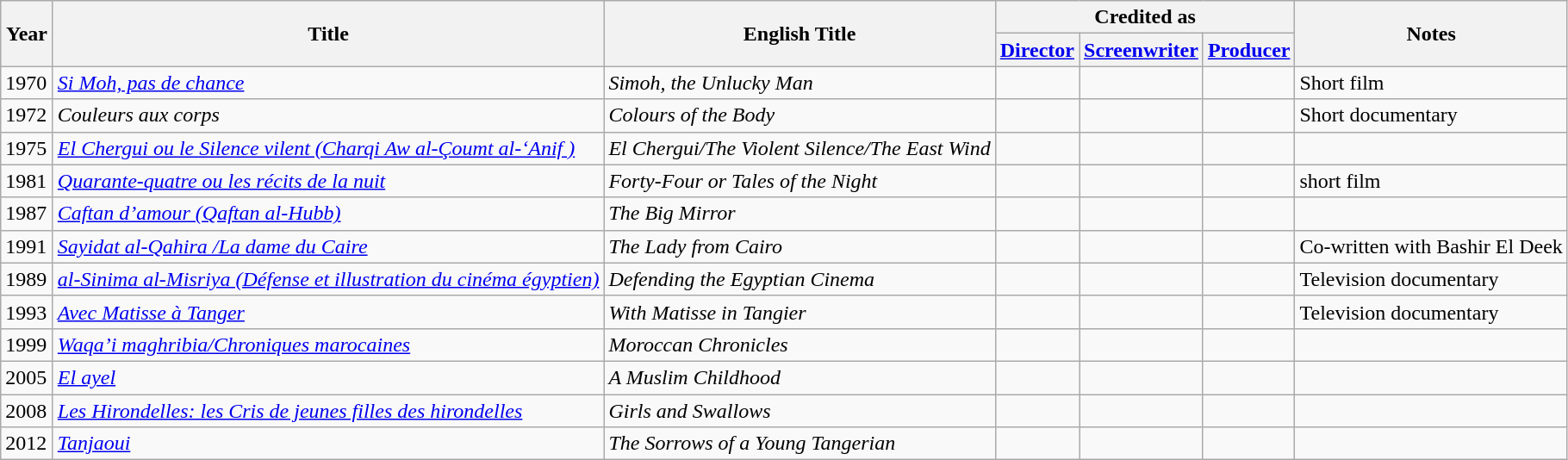<table class="wikitable">
<tr>
<th rowspan="2" style="width:33px;">Year</th>
<th rowspan="2">Title</th>
<th rowspan="2">English Title</th>
<th colspan="3">Credited as</th>
<th rowspan="2">Notes</th>
</tr>
<tr>
<th><a href='#'>Director</a></th>
<th><a href='#'>Screenwriter</a></th>
<th><a href='#'>Producer</a></th>
</tr>
<tr>
<td>1970</td>
<td><em><a href='#'>Si Moh, pas de chance</a></em></td>
<td><em>Simoh, the Unlucky Man</em></td>
<td></td>
<td></td>
<td></td>
<td>Short film</td>
</tr>
<tr>
<td>1972</td>
<td><em>Couleurs aux corps</em></td>
<td><em>Colours of the Body</em></td>
<td></td>
<td></td>
<td></td>
<td>Short documentary</td>
</tr>
<tr>
<td>1975</td>
<td><em><a href='#'>El Chergui ou le Silence vilent (Charqi Aw al-Çoumt al-‘Anif )</a></em></td>
<td><em>El Chergui/The Violent Silence/The East Wind</em></td>
<td></td>
<td></td>
<td></td>
<td></td>
</tr>
<tr>
<td>1981</td>
<td><em><a href='#'>Quarante-quatre ou les récits de la nuit</a></em></td>
<td><em>Forty-Four or Tales of the Night</em></td>
<td></td>
<td></td>
<td></td>
<td>short film</td>
</tr>
<tr>
<td>1987</td>
<td><em><a href='#'>Caftan d’amour (Qaftan al-Hubb)</a></em></td>
<td><em>The Big Mirror</em></td>
<td></td>
<td></td>
<td></td>
<td></td>
</tr>
<tr>
<td>1991</td>
<td><em><a href='#'>Sayidat al-Qahira /La dame du Caire</a></em></td>
<td><em>The Lady from Cairo</em></td>
<td></td>
<td></td>
<td></td>
<td>Co-written with Bashir El Deek</td>
</tr>
<tr>
<td>1989</td>
<td><em><a href='#'>al-Sinima al-Misriya (Défense et illustration du cinéma égyptien)</a></em></td>
<td><em>Defending the Egyptian Cinema</em></td>
<td></td>
<td></td>
<td></td>
<td>Television documentary</td>
</tr>
<tr>
<td>1993</td>
<td><em><a href='#'>Avec Matisse à Tanger</a></em></td>
<td><em>With Matisse in Tangier</em></td>
<td></td>
<td></td>
<td></td>
<td>Television documentary</td>
</tr>
<tr>
<td>1999</td>
<td><em><a href='#'>Waqa’i maghribia/Chroniques marocaines</a></em></td>
<td><em>Moroccan Chronicles</em></td>
<td></td>
<td></td>
<td></td>
<td></td>
</tr>
<tr>
<td>2005</td>
<td><em><a href='#'>El ayel</a></em></td>
<td><em>A Muslim Childhood</em></td>
<td></td>
<td></td>
<td></td>
<td></td>
</tr>
<tr>
<td>2008</td>
<td><em><a href='#'>Les Hirondelles: les Cris de jeunes filles des hirondelles</a></em></td>
<td><em>Girls and Swallows</em></td>
<td></td>
<td></td>
<td></td>
<td></td>
</tr>
<tr>
<td>2012</td>
<td><em><a href='#'>Tanjaoui</a></em></td>
<td><em>The Sorrows of a Young Tangerian</em></td>
<td></td>
<td></td>
<td></td>
<td></td>
</tr>
</table>
